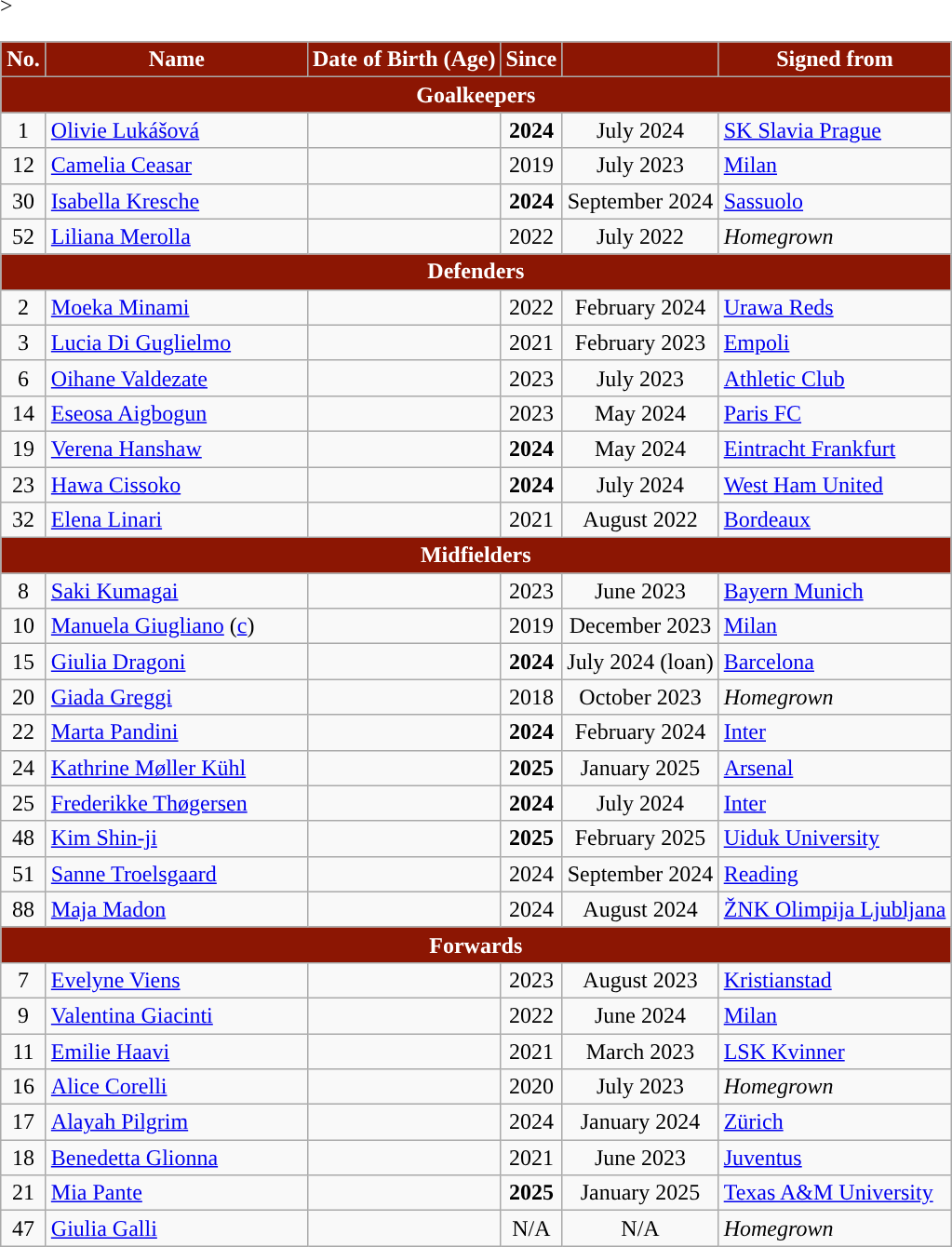<table class="wikitable" style="text-align:center; font-size:100%; ">
<tr>
<th style="background:#8c1603; color:white; text-align:center; width:25px;">No.</th>
<th style="background:#8c1603; color:white; text-align:center; width:180px;">Name</th>
<th style="background:#8c1603; color:white; text-align:center;">Date of Birth (Age)</th>
<th style="background:#8c1603; color:white; text-align:center;">Since</th>
<th style="background:#8c1603; color:white; text-align:center;"></th>
<th style="background:#8c1603; color:white; text-align:center;">Signed from</th>
</tr>
<tr>
<th colspan="6" style="background:#8c1603; color:white; text-align:center;">Goalkeepers</th>
</tr>
<tr>
<td>1</td>
<td align="left"> <a href='#'>Olivie Lukášová</a></td>
<td></td>
<td><strong>2024</strong></td>
<td>July 2024</td>
<td align="left"> <a href='#'>SK Slavia Prague</a></td>
</tr>
<tr>
<td>12</td>
<td align="left"> <a href='#'>Camelia Ceasar</a></td>
<td></td>
<td>2019</td>
<td>July 2023</td>
<td align="left"> <a href='#'>Milan</a></td>
</tr>
<tr>
<td>30</td>
<td align="left"> <a href='#'>Isabella Kresche</a></td>
<td></td>
<td><strong>2024</strong></td>
<td>September 2024</td>
<td align="left"> <a href='#'>Sassuolo</a></td>
</tr>
<tr>
<td>52</td>
<td align="left"> <a href='#'>Liliana Merolla</a></td>
<td></td>
<td>2022</td>
<td>July 2022</td>
<td align="left"><em>Homegrown</em></td>
</tr>
<tr>
<th colspan="6" style="background:#8c1603; color:white; text-align:center;">Defenders</th>
</tr>
<tr>
<td>2</td>
<td align="left"> <a href='#'>Moeka Minami</a></td>
<td></td>
<td>2022</td>
<td>February 2024</td>
<td align="left"> <a href='#'>Urawa Reds</a></td>
</tr>
<tr>
<td>3</td>
<td align="left"> <a href='#'>Lucia Di Guglielmo</a></td>
<td></td>
<td>2021</td>
<td>February 2023</td>
<td align="left"> <a href='#'>Empoli</a></td>
</tr>
<tr>
<td>6</td>
<td align="left"> <a href='#'>Oihane Valdezate</a></td>
<td></td>
<td>2023</td>
<td>July 2023</td>
<td align="left"> <a href='#'>Athletic Club</a></td>
</tr>
<tr>
<td>14</td>
<td align="left"> <a href='#'>Eseosa Aigbogun</a></td>
<td></td>
<td>2023</td>
<td>May 2024</td>
<td align="left"> <a href='#'>Paris FC</a></td>
</tr>
<tr>
<td>19</td>
<td align="left"> <a href='#'>Verena Hanshaw</a></td>
<td></td>
<td><strong>2024</strong></td>
<td>May 2024</td>
<td align="left"> <a href='#'>Eintracht Frankfurt</a></td>
</tr>
<tr>
<td>23</td>
<td align="left"> <a href='#'>Hawa Cissoko</a></td>
<td></td>
<td><strong>2024</strong></td>
<td>July 2024</td>
<td align="left"> <a href='#'>West Ham United</a></td>
</tr>
<tr>
<td>32</td>
<td align="left"> <a href='#'>Elena Linari</a></td>
<td></td>
<td>2021</td>
<td>August 2022</td>
<td align="left"> <a href='#'>Bordeaux</a></td>
</tr>
<tr -->>
<th colspan="6" style="background:#8c1603; color:white; text-align:center;">Midfielders</th>
</tr>
<tr>
<td>8</td>
<td align="left"> <a href='#'>Saki Kumagai</a></td>
<td></td>
<td>2023</td>
<td>June 2023</td>
<td align="left"> <a href='#'>Bayern Munich</a></td>
</tr>
<tr>
<td>10</td>
<td align="left"> <a href='#'>Manuela Giugliano</a> (<a href='#'>c</a>)</td>
<td></td>
<td>2019</td>
<td>December 2023</td>
<td align="left"> <a href='#'>Milan</a></td>
</tr>
<tr>
<td>15</td>
<td align="left"> <a href='#'>Giulia Dragoni</a></td>
<td></td>
<td><strong>2024</strong></td>
<td>July 2024 (loan)</td>
<td align="left"> <a href='#'>Barcelona</a></td>
</tr>
<tr>
<td>20</td>
<td align="left"> <a href='#'>Giada Greggi</a></td>
<td></td>
<td>2018</td>
<td>October 2023</td>
<td align="left"><em>Homegrown</em></td>
</tr>
<tr>
<td>22</td>
<td align="left"> <a href='#'>Marta Pandini</a></td>
<td></td>
<td><strong>2024</strong></td>
<td>February 2024</td>
<td align="left"> <a href='#'>Inter</a></td>
</tr>
<tr>
<td>24</td>
<td align="left"> <a href='#'>Kathrine Møller Kühl</a></td>
<td></td>
<td><strong>2025</strong></td>
<td>January 2025</td>
<td align="left"> <a href='#'>Arsenal</a></td>
</tr>
<tr>
<td>25</td>
<td align="left"> <a href='#'>Frederikke Thøgersen</a></td>
<td></td>
<td><strong>2024</strong></td>
<td>July 2024</td>
<td align="left"> <a href='#'>Inter</a></td>
</tr>
<tr>
<td>48</td>
<td align="left"> <a href='#'>Kim Shin-ji</a></td>
<td></td>
<td><strong>2025</strong></td>
<td>February 2025</td>
<td align="left"> <a href='#'>Uiduk University</a></td>
</tr>
<tr>
<td>51</td>
<td align="left"> <a href='#'>Sanne Troelsgaard</a></td>
<td></td>
<td>2024</td>
<td>September 2024</td>
<td align="left"> <a href='#'>Reading</a></td>
</tr>
<tr>
<td>88</td>
<td align="left"> <a href='#'>Maja Madon</a></td>
<td></td>
<td>2024</td>
<td>August 2024</td>
<td align="left"> <a href='#'>ŽNK Olimpija Ljubljana</a></td>
</tr>
<tr>
<th colspan="6" style="background:#8c1603; color:white; text-align:center;">Forwards</th>
</tr>
<tr>
<td>7</td>
<td align="left"> <a href='#'>Evelyne Viens</a></td>
<td></td>
<td>2023</td>
<td>August 2023</td>
<td align="left"> <a href='#'>Kristianstad</a></td>
</tr>
<tr>
<td>9</td>
<td align="left"> <a href='#'>Valentina Giacinti</a></td>
<td></td>
<td>2022</td>
<td>June 2024</td>
<td align="left"> <a href='#'>Milan</a></td>
</tr>
<tr>
<td>11</td>
<td align="left"> <a href='#'>Emilie Haavi</a></td>
<td></td>
<td>2021</td>
<td>March 2023</td>
<td align="left"> <a href='#'>LSK Kvinner</a></td>
</tr>
<tr>
<td>16</td>
<td align="left"> <a href='#'>Alice Corelli</a></td>
<td></td>
<td>2020</td>
<td>July 2023</td>
<td align="left"><em>Homegrown</em></td>
</tr>
<tr>
<td>17</td>
<td align="left"> <a href='#'>Alayah Pilgrim</a></td>
<td></td>
<td>2024</td>
<td>January 2024</td>
<td align="left"> <a href='#'>Zürich</a></td>
</tr>
<tr>
<td>18</td>
<td align="left"> <a href='#'>Benedetta Glionna</a></td>
<td></td>
<td>2021</td>
<td>June 2023</td>
<td align="left"> <a href='#'>Juventus</a></td>
</tr>
<tr>
<td>21</td>
<td align="left"> <a href='#'>Mia Pante</a></td>
<td></td>
<td><strong>2025</strong></td>
<td>January 2025</td>
<td align="left"> <a href='#'>Texas A&M University</a></td>
</tr>
<tr>
<td>47</td>
<td align="left"> <a href='#'>Giulia Galli</a></td>
<td></td>
<td>N/A</td>
<td>N/A</td>
<td align="left"><em>Homegrown</em></td>
</tr>
</table>
